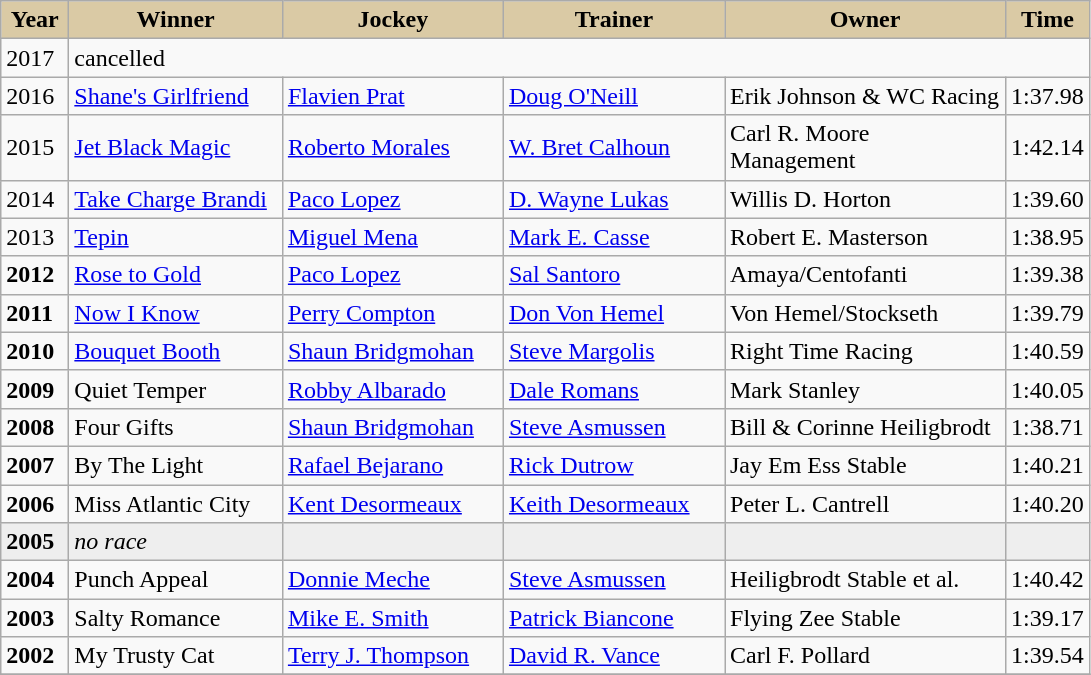<table class="wikitable sortable">
<tr>
<th style="background-color:#DACAA5; width:38px">Year <br></th>
<th style="background-color:#DACAA5; width:135px">Winner <br></th>
<th style="background-color:#DACAA5; width:140px">Jockey <br></th>
<th style="background-color:#DACAA5; width:140px">Trainer <br></th>
<th style="background-color:#DACAA5; width:180px">Owner <br></th>
<th style="background-color:#DACAA5">Time</th>
</tr>
<tr>
<td>2017</td>
<td colspan="5">cancelled</td>
</tr>
<tr>
<td>2016</td>
<td><a href='#'>Shane's Girlfriend</a></td>
<td><a href='#'>Flavien Prat</a></td>
<td><a href='#'>Doug O'Neill</a></td>
<td>Erik Johnson & WC Racing</td>
<td>1:37.98</td>
</tr>
<tr>
<td>2015</td>
<td><a href='#'>Jet Black Magic</a></td>
<td><a href='#'>Roberto Morales</a></td>
<td><a href='#'>W. Bret Calhoun</a></td>
<td>Carl R. Moore Management</td>
<td>1:42.14</td>
</tr>
<tr>
<td>2014</td>
<td><a href='#'>Take Charge Brandi</a></td>
<td><a href='#'>Paco Lopez</a></td>
<td><a href='#'>D. Wayne Lukas</a></td>
<td>Willis D. Horton</td>
<td>1:39.60</td>
</tr>
<tr>
<td>2013</td>
<td><a href='#'>Tepin</a></td>
<td><a href='#'>Miguel Mena</a></td>
<td><a href='#'>Mark E. Casse</a></td>
<td>Robert E. Masterson</td>
<td>1:38.95</td>
</tr>
<tr>
<td><strong>2012</strong></td>
<td><a href='#'>Rose to Gold</a></td>
<td><a href='#'>Paco Lopez</a></td>
<td><a href='#'>Sal Santoro</a></td>
<td>Amaya/Centofanti</td>
<td>1:39.38</td>
</tr>
<tr>
<td><strong>2011</strong></td>
<td><a href='#'>Now I Know</a></td>
<td><a href='#'>Perry Compton</a></td>
<td><a href='#'>Don Von Hemel</a></td>
<td>Von Hemel/Stockseth</td>
<td>1:39.79</td>
</tr>
<tr>
<td><strong>2010</strong></td>
<td><a href='#'>Bouquet Booth</a></td>
<td><a href='#'>Shaun Bridgmohan</a></td>
<td><a href='#'>Steve Margolis</a></td>
<td>Right Time Racing</td>
<td>1:40.59</td>
</tr>
<tr>
<td><strong>2009</strong></td>
<td>Quiet Temper</td>
<td><a href='#'>Robby Albarado</a></td>
<td><a href='#'>Dale Romans</a></td>
<td>Mark Stanley</td>
<td>1:40.05</td>
</tr>
<tr>
<td><strong>2008</strong></td>
<td>Four Gifts</td>
<td><a href='#'>Shaun Bridgmohan</a></td>
<td><a href='#'>Steve Asmussen</a></td>
<td>Bill & Corinne Heiligbrodt</td>
<td>1:38.71</td>
</tr>
<tr>
<td><strong>2007</strong></td>
<td>By The Light</td>
<td><a href='#'>Rafael Bejarano</a></td>
<td><a href='#'>Rick Dutrow</a></td>
<td>Jay Em Ess Stable</td>
<td>1:40.21</td>
</tr>
<tr>
<td><strong>2006</strong></td>
<td>Miss Atlantic City</td>
<td><a href='#'>Kent Desormeaux</a></td>
<td><a href='#'>Keith Desormeaux</a></td>
<td>Peter L. Cantrell</td>
<td>1:40.20</td>
</tr>
<tr bgcolor="#eeeeee">
<td><strong>2005</strong></td>
<td><em>no race</em></td>
<td></td>
<td></td>
<td></td>
<td></td>
</tr>
<tr>
<td><strong>2004</strong></td>
<td>Punch Appeal</td>
<td><a href='#'>Donnie Meche</a></td>
<td><a href='#'>Steve Asmussen</a></td>
<td>Heiligbrodt Stable et al.</td>
<td>1:40.42</td>
</tr>
<tr>
<td><strong>2003</strong></td>
<td>Salty Romance</td>
<td><a href='#'>Mike E. Smith</a></td>
<td><a href='#'>Patrick Biancone</a></td>
<td>Flying Zee Stable</td>
<td>1:39.17</td>
</tr>
<tr>
<td><strong>2002</strong></td>
<td>My Trusty Cat</td>
<td><a href='#'>Terry J. Thompson</a></td>
<td><a href='#'>David R. Vance</a></td>
<td>Carl F. Pollard</td>
<td>1:39.54</td>
</tr>
<tr>
</tr>
</table>
